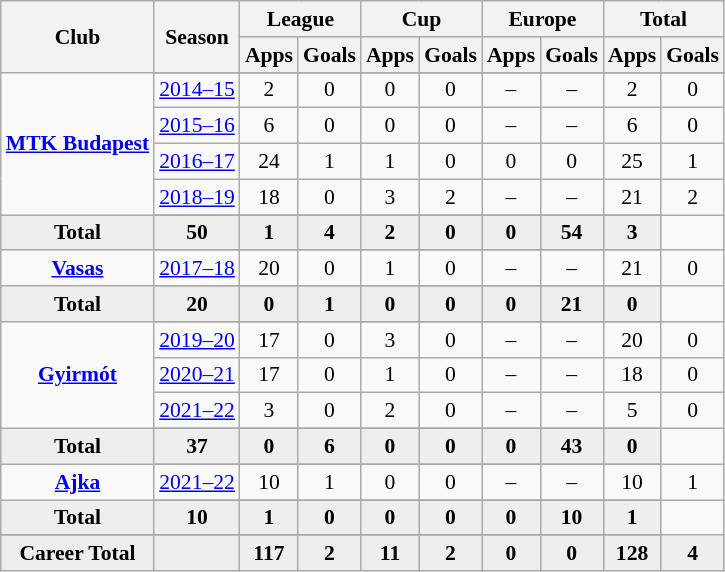<table class="wikitable" style="font-size:90%; text-align: center;">
<tr>
<th rowspan="2">Club</th>
<th rowspan="2">Season</th>
<th colspan="2">League</th>
<th colspan="2">Cup</th>
<th colspan="2">Europe</th>
<th colspan="2">Total</th>
</tr>
<tr>
<th>Apps</th>
<th>Goals</th>
<th>Apps</th>
<th>Goals</th>
<th>Apps</th>
<th>Goals</th>
<th>Apps</th>
<th>Goals</th>
</tr>
<tr ||-||-||-|->
<td rowspan="6" valign="center"><strong><a href='#'>MTK Budapest</a></strong></td>
</tr>
<tr>
<td><a href='#'>2014–15</a></td>
<td>2</td>
<td>0</td>
<td>0</td>
<td>0</td>
<td>–</td>
<td>–</td>
<td>2</td>
<td>0</td>
</tr>
<tr>
<td><a href='#'>2015–16</a></td>
<td>6</td>
<td>0</td>
<td>0</td>
<td>0</td>
<td>–</td>
<td>–</td>
<td>6</td>
<td>0</td>
</tr>
<tr>
<td><a href='#'>2016–17</a></td>
<td>24</td>
<td>1</td>
<td>1</td>
<td>0</td>
<td>0</td>
<td>0</td>
<td>25</td>
<td>1</td>
</tr>
<tr>
<td><a href='#'>2018–19</a></td>
<td>18</td>
<td>0</td>
<td>3</td>
<td>2</td>
<td>–</td>
<td>–</td>
<td>21</td>
<td>2</td>
</tr>
<tr>
</tr>
<tr style="font-weight:bold; background-color:#eeeeee;">
<td>Total</td>
<td>50</td>
<td>1</td>
<td>4</td>
<td>2</td>
<td>0</td>
<td>0</td>
<td>54</td>
<td>3</td>
</tr>
<tr>
<td rowspan="3" valign="center"><strong><a href='#'>Vasas</a></strong></td>
</tr>
<tr>
<td><a href='#'>2017–18</a></td>
<td>20</td>
<td>0</td>
<td>1</td>
<td>0</td>
<td>–</td>
<td>–</td>
<td>21</td>
<td>0</td>
</tr>
<tr>
</tr>
<tr style="font-weight:bold; background-color:#eeeeee;">
<td>Total</td>
<td>20</td>
<td>0</td>
<td>1</td>
<td>0</td>
<td>0</td>
<td>0</td>
<td>21</td>
<td>0</td>
</tr>
<tr>
<td rowspan="5" valign="center"><strong><a href='#'>Gyirmót</a></strong></td>
</tr>
<tr>
<td><a href='#'>2019–20</a></td>
<td>17</td>
<td>0</td>
<td>3</td>
<td>0</td>
<td>–</td>
<td>–</td>
<td>20</td>
<td>0</td>
</tr>
<tr>
<td><a href='#'>2020–21</a></td>
<td>17</td>
<td>0</td>
<td>1</td>
<td>0</td>
<td>–</td>
<td>–</td>
<td>18</td>
<td>0</td>
</tr>
<tr>
<td><a href='#'>2021–22</a></td>
<td>3</td>
<td>0</td>
<td>2</td>
<td>0</td>
<td>–</td>
<td>–</td>
<td>5</td>
<td>0</td>
</tr>
<tr>
</tr>
<tr style="font-weight:bold; background-color:#eeeeee;">
<td>Total</td>
<td>37</td>
<td>0</td>
<td>6</td>
<td>0</td>
<td>0</td>
<td>0</td>
<td>43</td>
<td>0</td>
</tr>
<tr>
<td rowspan="3" valign="center"><strong><a href='#'>Ajka</a></strong></td>
</tr>
<tr>
<td><a href='#'>2021–22</a></td>
<td>10</td>
<td>1</td>
<td>0</td>
<td>0</td>
<td>–</td>
<td>–</td>
<td>10</td>
<td>1</td>
</tr>
<tr>
</tr>
<tr style="font-weight:bold; background-color:#eeeeee;">
<td>Total</td>
<td>10</td>
<td>1</td>
<td>0</td>
<td>0</td>
<td>0</td>
<td>0</td>
<td>10</td>
<td>1</td>
</tr>
<tr>
</tr>
<tr style="font-weight:bold; background-color:#eeeeee;">
<td rowspan="2" valign="top"><strong>Career Total</strong></td>
<td></td>
<td><strong>117</strong></td>
<td><strong>2</strong></td>
<td><strong>11</strong></td>
<td><strong>2</strong></td>
<td><strong>0</strong></td>
<td><strong>0</strong></td>
<td><strong>128</strong></td>
<td><strong>4</strong></td>
</tr>
</table>
